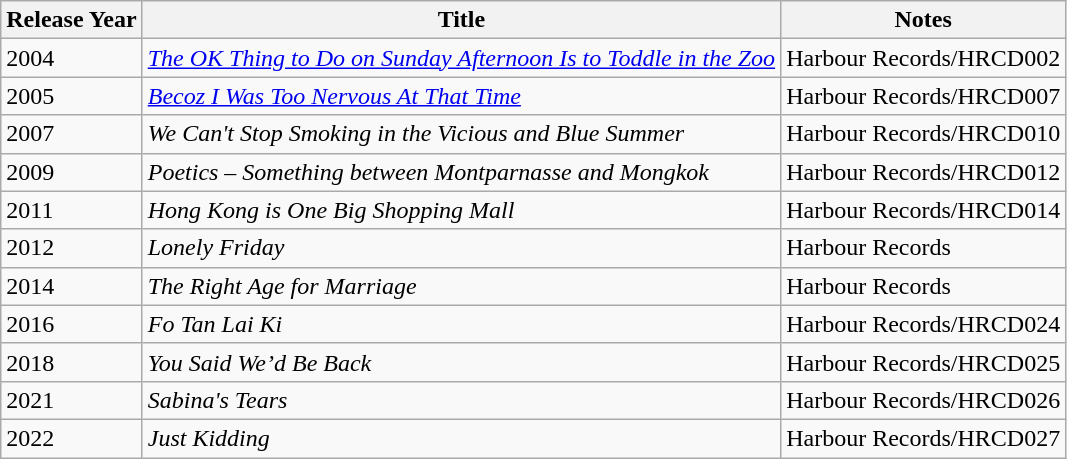<table class="wikitable">
<tr>
<th>Release Year</th>
<th>Title</th>
<th>Notes</th>
</tr>
<tr>
<td>2004</td>
<td><em><a href='#'>The OK Thing to Do on Sunday Afternoon Is to Toddle in the Zoo</a></em></td>
<td>Harbour Records/HRCD002</td>
</tr>
<tr>
<td>2005</td>
<td><em><a href='#'>Becoz I Was Too Nervous At That Time</a></em></td>
<td>Harbour Records/HRCD007</td>
</tr>
<tr>
<td>2007</td>
<td><em>We Can't Stop Smoking in the Vicious and Blue Summer</em></td>
<td>Harbour Records/HRCD010</td>
</tr>
<tr>
<td>2009</td>
<td><em>Poetics – Something between Montparnasse and Mongkok</em></td>
<td>Harbour Records/HRCD012</td>
</tr>
<tr>
<td>2011</td>
<td><em>Hong Kong is One Big Shopping Mall</em></td>
<td>Harbour Records/HRCD014</td>
</tr>
<tr>
<td>2012</td>
<td><em>Lonely Friday</em></td>
<td>Harbour Records</td>
</tr>
<tr>
<td>2014</td>
<td><em>The Right Age for Marriage</em></td>
<td>Harbour Records</td>
</tr>
<tr>
<td>2016</td>
<td><em>Fo Tan Lai Ki</em></td>
<td>Harbour Records/HRCD024</td>
</tr>
<tr>
<td>2018</td>
<td><em>You Said We’d Be Back</em></td>
<td>Harbour Records/HRCD025</td>
</tr>
<tr>
<td>2021</td>
<td><em>Sabina's Tears</em></td>
<td>Harbour Records/HRCD026</td>
</tr>
<tr>
<td>2022</td>
<td><em>Just Kidding</em></td>
<td>Harbour Records/HRCD027</td>
</tr>
</table>
